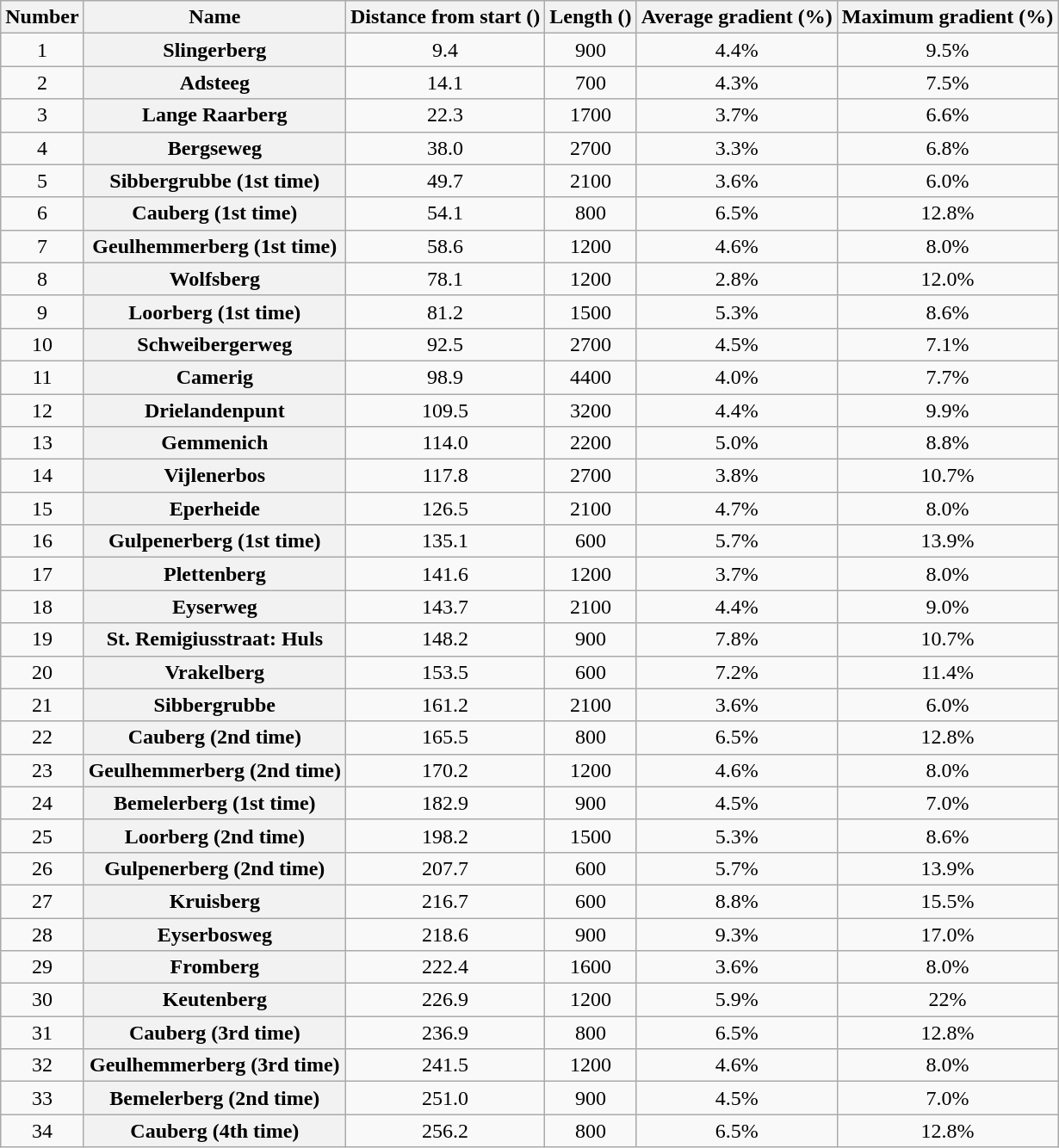<table class="wikitable plainrowheaders sortable" style="text-align: center;">
<tr>
<th scope="col">Number</th>
<th scope="col">Name</th>
<th scope="col">Distance from start ()</th>
<th scope="col">Length ()</th>
<th scope="col">Average gradient (%)</th>
<th scope="col">Maximum gradient (%)</th>
</tr>
<tr>
<td>1</td>
<th scope=row style="text-align:center;">Slingerberg</th>
<td>9.4</td>
<td>900</td>
<td>4.4%</td>
<td>9.5%</td>
</tr>
<tr>
<td>2</td>
<th scope=row style="text-align:center;">Adsteeg</th>
<td>14.1</td>
<td>700</td>
<td>4.3%</td>
<td>7.5%</td>
</tr>
<tr>
<td>3</td>
<th scope=row style="text-align:center;">Lange Raarberg</th>
<td>22.3</td>
<td>1700</td>
<td>3.7%</td>
<td>6.6%</td>
</tr>
<tr>
<td>4</td>
<th scope=row style="text-align:center;">Bergseweg</th>
<td>38.0</td>
<td>2700</td>
<td>3.3%</td>
<td>6.8%</td>
</tr>
<tr>
<td>5</td>
<th scope=row style="text-align:center;">Sibbergrubbe (1st time)</th>
<td>49.7</td>
<td>2100</td>
<td>3.6%</td>
<td>6.0%</td>
</tr>
<tr>
<td>6</td>
<th scope=row style="text-align:center;">Cauberg (1st time)</th>
<td>54.1</td>
<td>800</td>
<td>6.5%</td>
<td>12.8%</td>
</tr>
<tr>
<td>7</td>
<th scope=row style="text-align:center;">Geulhemmerberg (1st time)</th>
<td>58.6</td>
<td>1200</td>
<td>4.6%</td>
<td>8.0%</td>
</tr>
<tr>
<td>8</td>
<th scope=row style="text-align:center;">Wolfsberg</th>
<td>78.1</td>
<td>1200</td>
<td>2.8%</td>
<td>12.0%</td>
</tr>
<tr>
<td>9</td>
<th scope=row style="text-align:center;">Loorberg (1st time)</th>
<td>81.2</td>
<td>1500</td>
<td>5.3%</td>
<td>8.6%</td>
</tr>
<tr>
<td>10</td>
<th scope=row style="text-align:center;">Schweibergerweg</th>
<td>92.5</td>
<td>2700</td>
<td>4.5%</td>
<td>7.1%</td>
</tr>
<tr>
<td>11</td>
<th scope=row style="text-align:center;">Camerig</th>
<td>98.9</td>
<td>4400</td>
<td>4.0%</td>
<td>7.7%</td>
</tr>
<tr>
<td>12</td>
<th scope=row style="text-align:center;">Drielandenpunt</th>
<td>109.5</td>
<td>3200</td>
<td>4.4%</td>
<td>9.9%</td>
</tr>
<tr>
<td>13</td>
<th scope=row style="text-align:center;">Gemmenich</th>
<td>114.0</td>
<td>2200</td>
<td>5.0%</td>
<td>8.8%</td>
</tr>
<tr>
<td>14</td>
<th scope=row style="text-align:center;">Vijlenerbos</th>
<td>117.8</td>
<td>2700</td>
<td>3.8%</td>
<td>10.7%</td>
</tr>
<tr>
<td>15</td>
<th scope=row style="text-align:center;">Eperheide</th>
<td>126.5</td>
<td>2100</td>
<td>4.7%</td>
<td>8.0%</td>
</tr>
<tr>
<td>16</td>
<th scope=row style="text-align:center;">Gulpenerberg (1st time)</th>
<td>135.1</td>
<td>600</td>
<td>5.7%</td>
<td>13.9%</td>
</tr>
<tr>
<td>17</td>
<th scope=row style="text-align:center;">Plettenberg</th>
<td>141.6</td>
<td>1200</td>
<td>3.7%</td>
<td>8.0%</td>
</tr>
<tr>
<td>18</td>
<th scope=row style="text-align:center;">Eyserweg</th>
<td>143.7</td>
<td>2100</td>
<td>4.4%</td>
<td>9.0%</td>
</tr>
<tr>
<td>19</td>
<th scope=row style="text-align:center;">St. Remigiusstraat: Huls</th>
<td>148.2</td>
<td>900</td>
<td>7.8%</td>
<td>10.7%</td>
</tr>
<tr>
<td>20</td>
<th scope=row style="text-align:center;">Vrakelberg</th>
<td>153.5</td>
<td>600</td>
<td>7.2%</td>
<td>11.4%</td>
</tr>
<tr>
<td>21</td>
<th scope=row style="text-align:center;">Sibbergrubbe</th>
<td>161.2</td>
<td>2100</td>
<td>3.6%</td>
<td>6.0%</td>
</tr>
<tr>
<td>22</td>
<th scope=row style="text-align:center;">Cauberg (2nd time)</th>
<td>165.5</td>
<td>800</td>
<td>6.5%</td>
<td>12.8%</td>
</tr>
<tr>
<td>23</td>
<th scope=row style="text-align:center;">Geulhemmerberg (2nd time)</th>
<td>170.2</td>
<td>1200</td>
<td>4.6%</td>
<td>8.0%</td>
</tr>
<tr>
<td>24</td>
<th scope=row style="text-align:center;">Bemelerberg (1st time)</th>
<td>182.9</td>
<td>900</td>
<td>4.5%</td>
<td>7.0%</td>
</tr>
<tr>
<td>25</td>
<th scope=row style="text-align:center;">Loorberg (2nd time)</th>
<td>198.2</td>
<td>1500</td>
<td>5.3%</td>
<td>8.6%</td>
</tr>
<tr>
<td>26</td>
<th scope=row style="text-align:center;">Gulpenerberg (2nd time)</th>
<td>207.7</td>
<td>600</td>
<td>5.7%</td>
<td>13.9%</td>
</tr>
<tr>
<td>27</td>
<th scope=row style="text-align:center;">Kruisberg</th>
<td>216.7</td>
<td>600</td>
<td>8.8%</td>
<td>15.5%</td>
</tr>
<tr>
<td>28</td>
<th scope=row style="text-align:center;">Eyserbosweg</th>
<td>218.6</td>
<td>900</td>
<td>9.3%</td>
<td>17.0%</td>
</tr>
<tr>
<td>29</td>
<th scope=row style="text-align:center;">Fromberg</th>
<td>222.4</td>
<td>1600</td>
<td>3.6%</td>
<td>8.0%</td>
</tr>
<tr>
<td>30</td>
<th scope=row style="text-align:center;">Keutenberg</th>
<td>226.9</td>
<td>1200</td>
<td>5.9%</td>
<td>22%</td>
</tr>
<tr>
<td>31</td>
<th scope=row style="text-align:center;">Cauberg (3rd time)</th>
<td>236.9</td>
<td>800</td>
<td>6.5%</td>
<td>12.8%</td>
</tr>
<tr>
<td>32</td>
<th scope=row style="text-align:center;">Geulhemmerberg (3rd time)</th>
<td>241.5</td>
<td>1200</td>
<td>4.6%</td>
<td>8.0%</td>
</tr>
<tr>
<td>33</td>
<th scope=row style="text-align:center;">Bemelerberg (2nd time)</th>
<td>251.0</td>
<td>900</td>
<td>4.5%</td>
<td>7.0%</td>
</tr>
<tr>
<td>34</td>
<th scope=row style="text-align:center;">Cauberg (4th time)</th>
<td>256.2</td>
<td>800</td>
<td>6.5%</td>
<td>12.8%</td>
</tr>
</table>
